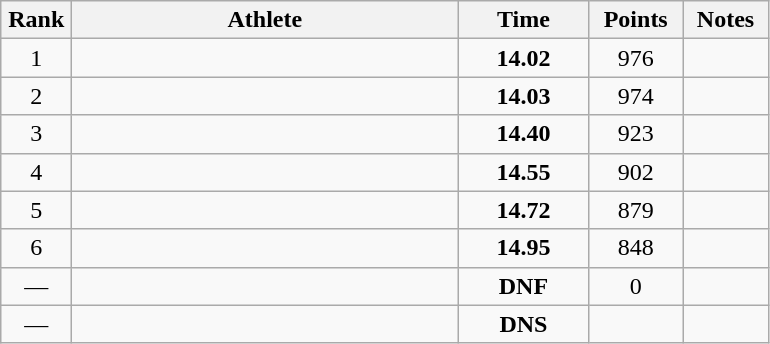<table class="wikitable" style="text-align:center">
<tr>
<th width=40>Rank</th>
<th width=250>Athlete</th>
<th width=80>Time</th>
<th width=55>Points</th>
<th width=50>Notes</th>
</tr>
<tr>
<td>1</td>
<td align=left></td>
<td><strong>14.02</strong></td>
<td>976</td>
<td></td>
</tr>
<tr>
<td>2</td>
<td align=left></td>
<td><strong>14.03</strong></td>
<td>974</td>
<td></td>
</tr>
<tr>
<td>3</td>
<td align=left></td>
<td><strong>14.40</strong></td>
<td>923</td>
<td></td>
</tr>
<tr>
<td>4</td>
<td align=left></td>
<td><strong>14.55</strong></td>
<td>902</td>
<td></td>
</tr>
<tr>
<td>5</td>
<td align=left></td>
<td><strong>14.72</strong></td>
<td>879</td>
<td></td>
</tr>
<tr>
<td>6</td>
<td align=left></td>
<td><strong>14.95</strong></td>
<td>848</td>
<td></td>
</tr>
<tr>
<td>—</td>
<td align=left></td>
<td><strong>DNF</strong></td>
<td>0</td>
<td></td>
</tr>
<tr>
<td>—</td>
<td align=left></td>
<td><strong>DNS</strong></td>
<td></td>
<td></td>
</tr>
</table>
